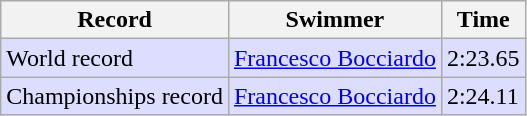<table class="wikitable">
<tr>
<th>Record</th>
<th>Swimmer</th>
<th>Time</th>
</tr>
<tr bgcolor="ddddff">
<td>World record</td>
<td><a href='#'>Francesco Bocciardo</a> </td>
<td>2:23.65</td>
</tr>
<tr bgcolor="ddddff">
<td>Championships record</td>
<td><a href='#'>Francesco Bocciardo</a> </td>
<td>2:24.11</td>
</tr>
</table>
